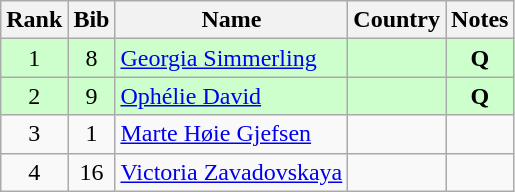<table class="wikitable" style="text-align:center;">
<tr>
<th>Rank</th>
<th>Bib</th>
<th>Name</th>
<th>Country</th>
<th>Notes</th>
</tr>
<tr bgcolor="#ccffcc">
<td>1</td>
<td>8</td>
<td align=left><a href='#'>Georgia Simmerling</a></td>
<td align=left></td>
<td><strong>Q</strong></td>
</tr>
<tr bgcolor="#ccffcc">
<td>2</td>
<td>9</td>
<td align=left><a href='#'>Ophélie David</a></td>
<td align=left></td>
<td><strong>Q</strong></td>
</tr>
<tr>
<td>3</td>
<td>1</td>
<td align=left><a href='#'>Marte Høie Gjefsen</a></td>
<td align=left></td>
<td></td>
</tr>
<tr>
<td>4</td>
<td>16</td>
<td align=left><a href='#'>Victoria Zavadovskaya</a></td>
<td align=left></td>
<td></td>
</tr>
</table>
